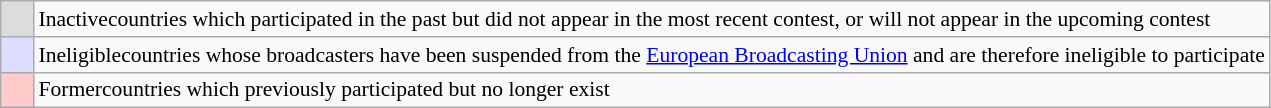<table class="wikitable" style="font-size:90%;">
<tr>
<td style="width:15px;background:#DCDCDC;"></td>
<td>Inactivecountries which participated in the past but did not appear in the most recent contest, or will not appear in the upcoming contest</td>
</tr>
<tr>
<td style="width:15px;background:#DDDDFF;"></td>
<td>Ineligiblecountries whose broadcasters have been suspended from the <a href='#'>European Broadcasting Union</a> and are therefore ineligible to participate</td>
</tr>
<tr>
<td style="width:15px;background:#FFCCCC;"></td>
<td>Formercountries which previously participated but no longer exist</td>
</tr>
</table>
